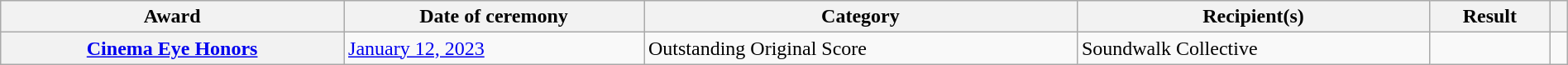<table class="wikitable sortable plainrowheaders" style="width: 100%;">
<tr>
<th scope="col">Award</th>
<th scope="col">Date of ceremony</th>
<th scope="col">Category</th>
<th scope="col">Recipient(s)</th>
<th scope="col">Result</th>
<th scope="col" class="unsortable"></th>
</tr>
<tr>
<th scope="row"><a href='#'>Cinema Eye Honors</a></th>
<td><a href='#'>January 12, 2023</a></td>
<td>Outstanding Original Score</td>
<td>Soundwalk Collective</td>
<td></td>
<td align="center"><br></td>
</tr>
</table>
